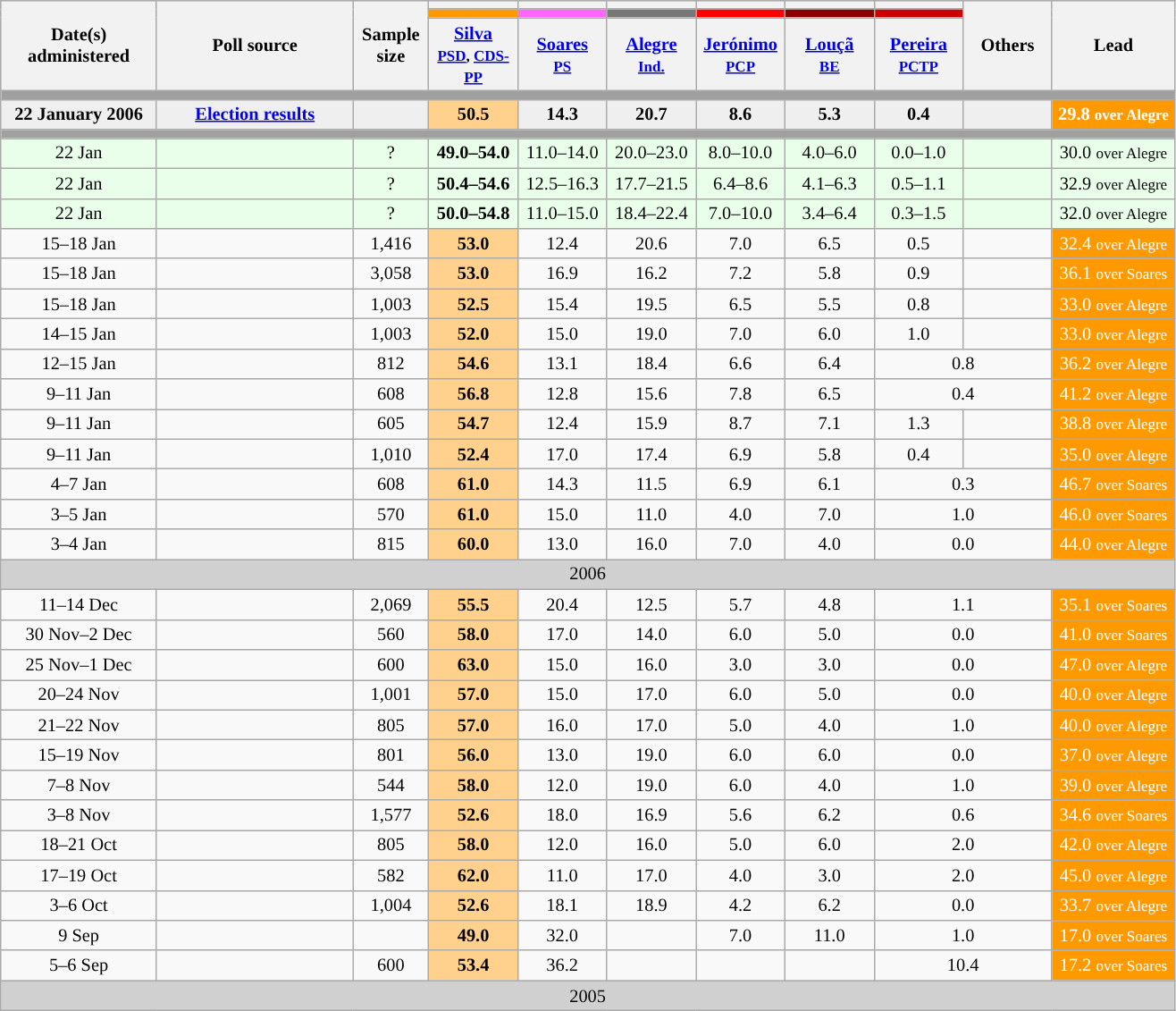<table class="wikitable" style="text-align:center; font-size:85%; line-height:16px; margin-bottom:0">
<tr bgcolor=lightgray>
<th rowspan=3 width=110px>Date(s)<br>administered</th>
<th rowspan=3 width=140px>Poll source</th>
<th rowspan=3 width=50px>Sample size</th>
<th width=60px></th>
<th width=60px></th>
<th width=60px></th>
<th width=60px></th>
<th width=60px></th>
<th width=60px></th>
<th rowspan=3 width=60px>Others</th>
<th rowspan=3 width=85px>Lead</th>
</tr>
<tr>
<td bgcolor=#FF9900></td>
<td bgcolor=#FF66FF></td>
<td bgcolor=#777777></td>
<td bgcolor=red></td>
<td bgcolor=#8B0000></td>
<td bgcolor=#CC0000></td>
</tr>
<tr>
<th><a href='#'>Silva</a><br><small><a href='#'>PSD</a>, <a href='#'>CDS-PP</a></small></th>
<th><a href='#'>Soares</a><br><small><a href='#'>PS</a></small></th>
<th><a href='#'>Alegre</a><br><small><a href='#'>Ind.</a></small></th>
<th><a href='#'>Jerónimo</a><br><small><a href='#'>PCP</a></small></th>
<th><a href='#'>Louçã</a><br><small><a href='#'>BE</a></small></th>
<th><a href='#'>Pereira</a><br><small><a href='#'>PCTP</a></small></th>
</tr>
<tr>
<td colspan="11" style="background:#A0A0A0"></td>
</tr>
<tr style="background:#EFEFEF; font-weight:bold;">
<td>22 January 2006</td>
<td><a href='#'>Election results</a></td>
<td></td>
<td style="background:#FFD18D">50.5</td>
<td>14.3</td>
<td>20.7</td>
<td>8.6</td>
<td>5.3</td>
<td>0.4</td>
<td></td>
<td style="background:#FF9900; color:white">29.8 <small>over Alegre</small></td>
</tr>
<tr>
<td colspan="11" style="background:#A0A0A0"></td>
</tr>
<tr style="background:#EAFFEA">
<td>22 Jan</td>
<td></td>
<td>?</td>
<td><strong>49.0–54.0</strong></td>
<td>11.0–14.0</td>
<td>20.0–23.0</td>
<td>8.0–10.0</td>
<td>4.0–6.0</td>
<td>0.0–1.0</td>
<td></td>
<td style="background:">30.0 <small>over Alegre</small></td>
</tr>
<tr style="background:#EAFFEA">
<td>22 Jan</td>
<td></td>
<td>?</td>
<td><strong>50.4–54.6</strong></td>
<td>12.5–16.3</td>
<td>17.7–21.5</td>
<td>6.4–8.6</td>
<td>4.1–6.3</td>
<td>0.5–1.1</td>
<td></td>
<td style="background:">32.9 <small>over Alegre</small></td>
</tr>
<tr style="background:#EAFFEA">
<td>22 Jan</td>
<td></td>
<td>?</td>
<td><strong>50.0–54.8</strong></td>
<td>11.0–15.0</td>
<td>18.4–22.4</td>
<td>7.0–10.0</td>
<td>3.4–6.4</td>
<td>0.3–1.5</td>
<td></td>
<td style="background:">32.0 <small>over Alegre</small></td>
</tr>
<tr>
<td>15–18 Jan</td>
<td></td>
<td>1,416</td>
<td style="background:#FFD18D"><strong>53.0</strong></td>
<td>12.4</td>
<td>20.6</td>
<td>7.0</td>
<td>6.5</td>
<td>0.5</td>
<td></td>
<td style="background:#FF9900; color:white">32.4 <small>over Alegre</small></td>
</tr>
<tr>
<td>15–18 Jan</td>
<td></td>
<td>3,058</td>
<td style="background:#FFD18D"><strong>53.0</strong></td>
<td>16.9</td>
<td>16.2</td>
<td>7.2</td>
<td>5.8</td>
<td>0.9</td>
<td></td>
<td style="background:#FF9900; color:white">36.1 <small>over Soares</small></td>
</tr>
<tr>
<td>15–18 Jan</td>
<td></td>
<td>1,003</td>
<td style="background:#FFD18D"><strong>52.5</strong></td>
<td>15.4</td>
<td>19.5</td>
<td>6.5</td>
<td>5.5</td>
<td>0.8</td>
<td></td>
<td style="background:#FF9900; color:white">33.0 <small>over Alegre</small></td>
</tr>
<tr>
<td>14–15 Jan</td>
<td></td>
<td>1,003</td>
<td style="background:#FFD18D"><strong>52.0</strong></td>
<td>15.0</td>
<td>19.0</td>
<td>7.0</td>
<td>6.0</td>
<td>1.0</td>
<td></td>
<td style="background:#FF9900; color:white">33.0 <small>over Alegre</small></td>
</tr>
<tr>
<td>12–15 Jan</td>
<td></td>
<td>812</td>
<td style="background:#FFD18D"><strong>54.6</strong></td>
<td>13.1</td>
<td>18.4</td>
<td>6.6</td>
<td>6.4</td>
<td colspan="2">0.8</td>
<td style="background:#FF9900; color:white">36.2 <small>over Alegre</small></td>
</tr>
<tr>
<td>9–11 Jan</td>
<td></td>
<td>608</td>
<td style="background:#FFD18D"><strong>56.8</strong></td>
<td>12.8</td>
<td>15.6</td>
<td>7.8</td>
<td>6.5</td>
<td colspan="2">0.4</td>
<td style="background:#FF9900; color:white">41.2 <small>over Alegre</small></td>
</tr>
<tr>
<td>9–11 Jan</td>
<td></td>
<td>605</td>
<td style="background:#FFD18D"><strong>54.7</strong></td>
<td>12.4</td>
<td>15.9</td>
<td>8.7</td>
<td>7.1</td>
<td>1.3</td>
<td></td>
<td style="background:#FF9900; color:white">38.8 <small>over Alegre</small></td>
</tr>
<tr>
<td>9–11 Jan</td>
<td></td>
<td>1,010</td>
<td style="background:#FFD18D"><strong>52.4</strong></td>
<td>17.0</td>
<td>17.4</td>
<td>6.9</td>
<td>5.8</td>
<td>0.4</td>
<td></td>
<td style="background:#FF9900; color:white">35.0 <small>over Alegre</small></td>
</tr>
<tr>
<td>4–7 Jan</td>
<td></td>
<td>608</td>
<td style="background:#FFD18D"><strong>61.0</strong></td>
<td>14.3</td>
<td>11.5</td>
<td>6.9</td>
<td>6.1</td>
<td colspan="2">0.3</td>
<td style="background:#FF9900; color:white">46.7 <small>over Soares</small></td>
</tr>
<tr>
<td>3–5 Jan</td>
<td></td>
<td>570</td>
<td style="background:#FFD18D"><strong>61.0</strong></td>
<td>15.0</td>
<td>11.0</td>
<td>4.0</td>
<td>7.0</td>
<td colspan="2">1.0</td>
<td style="background:#FF9900; color:white">46.0 <small>over Soares</small></td>
</tr>
<tr>
<td>3–4 Jan</td>
<td></td>
<td>815</td>
<td style="background:#FFD18D"><strong>60.0</strong></td>
<td>13.0</td>
<td>16.0</td>
<td>7.0</td>
<td>4.0</td>
<td colspan="2">0.0</td>
<td style="background:#FF9900; color:white">44.0 <small>over Alegre</small></td>
</tr>
<tr>
<td colspan="11" style="background:#D0D0D0; color:black">2006</td>
</tr>
<tr>
<td>11–14 Dec</td>
<td></td>
<td>2,069</td>
<td style="background:#FFD18D"><strong>55.5</strong></td>
<td>20.4</td>
<td>12.5</td>
<td>5.7</td>
<td>4.8</td>
<td colspan="2">1.1</td>
<td style="background:#FF9900; color:white">35.1 <small>over Soares</small></td>
</tr>
<tr>
<td>30 Nov–2 Dec</td>
<td></td>
<td>560</td>
<td style="background:#FFD18D"><strong>58.0</strong></td>
<td>17.0</td>
<td>14.0</td>
<td>6.0</td>
<td>5.0</td>
<td colspan="2">0.0</td>
<td style="background:#FF9900; color:white">41.0 <small>over Soares</small></td>
</tr>
<tr>
<td>25 Nov–1 Dec</td>
<td></td>
<td>600</td>
<td style="background:#FFD18D"><strong>63.0</strong></td>
<td>15.0</td>
<td>16.0</td>
<td>3.0</td>
<td>3.0</td>
<td colspan="2">0.0</td>
<td style="background:#FF9900; color:white">47.0 <small>over Alegre</small></td>
</tr>
<tr>
<td>20–24 Nov</td>
<td></td>
<td>1,001</td>
<td style="background:#FFD18D"><strong>57.0</strong></td>
<td>15.0</td>
<td>17.0</td>
<td>6.0</td>
<td>5.0</td>
<td colspan="2">0.0</td>
<td style="background:#FF9900; color:white">40.0 <small>over Alegre</small></td>
</tr>
<tr>
<td>21–22 Nov</td>
<td></td>
<td>805</td>
<td style="background:#FFD18D"><strong>57.0</strong></td>
<td>16.0</td>
<td>17.0</td>
<td>5.0</td>
<td>4.0</td>
<td colspan="2">1.0</td>
<td style="background:#FF9900; color:white">40.0 <small>over Alegre</small></td>
</tr>
<tr>
<td>15–19 Nov</td>
<td></td>
<td>801</td>
<td style="background:#FFD18D"><strong>56.0</strong></td>
<td>13.0</td>
<td>19.0</td>
<td>6.0</td>
<td>6.0</td>
<td colspan="2">0.0</td>
<td style="background:#FF9900; color:white">37.0 <small>over Alegre</small></td>
</tr>
<tr>
<td>7–8 Nov</td>
<td></td>
<td>544</td>
<td style="background:#FFD18D"><strong>58.0</strong></td>
<td>12.0</td>
<td>19.0</td>
<td>6.0</td>
<td>4.0</td>
<td colspan="2">1.0</td>
<td style="background:#FF9900; color:white">39.0 <small>over Alegre</small></td>
</tr>
<tr>
<td>3–8 Nov</td>
<td></td>
<td>1,577</td>
<td style="background:#FFD18D"><strong>52.6</strong></td>
<td>18.0</td>
<td>16.9</td>
<td>5.6</td>
<td>6.2</td>
<td colspan="2">0.6</td>
<td style="background:#FF9900; color:white">34.6 <small>over Soares</small></td>
</tr>
<tr>
<td>18–21 Oct</td>
<td></td>
<td>805</td>
<td style="background:#FFD18D"><strong>58.0</strong></td>
<td>12.0</td>
<td>16.0</td>
<td>5.0</td>
<td>6.0</td>
<td colspan="2">2.0</td>
<td style="background:#FF9900; color:white">42.0 <small>over Alegre</small></td>
</tr>
<tr>
<td>17–19 Oct</td>
<td></td>
<td>582</td>
<td style="background:#FFD18D"><strong>62.0</strong></td>
<td>11.0</td>
<td>17.0</td>
<td>4.0</td>
<td>3.0</td>
<td colspan="2">2.0</td>
<td style="background:#FF9900; color:white">45.0 <small>over Alegre</small></td>
</tr>
<tr>
<td>3–6 Oct</td>
<td></td>
<td>1,004</td>
<td style="background:#FFD18D"><strong>52.6</strong></td>
<td>18.1</td>
<td>18.9</td>
<td>4.2</td>
<td>6.2</td>
<td colspan="2">0.0</td>
<td style="background:#FF9900; color:white">33.7 <small>over Alegre</small></td>
</tr>
<tr>
<td>9 Sep</td>
<td></td>
<td></td>
<td style="background:#FFD18D"><strong>49.0</strong></td>
<td>32.0</td>
<td></td>
<td>7.0</td>
<td>11.0</td>
<td colspan="2">1.0</td>
<td style="background:#FF9900; color:white">17.0 <small>over Soares</small></td>
</tr>
<tr>
<td>5–6 Sep</td>
<td></td>
<td>600</td>
<td style="background:#FFD18D"><strong>53.4</strong></td>
<td>36.2</td>
<td></td>
<td></td>
<td></td>
<td colspan="2">10.4</td>
<td style="background:#FF9900; color:white">17.2 <small>over Soares</small></td>
</tr>
<tr>
<td colspan="11" style="background:#D0D0D0; color:black">2005</td>
</tr>
</table>
